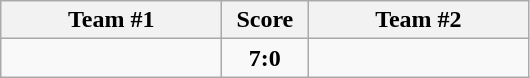<table class="wikitable" style="text-align:center;">
<tr>
<th width=140>Team #1</th>
<th width=50>Score</th>
<th width=140>Team #2</th>
</tr>
<tr>
<td style="text-align:right;"></td>
<td><strong>7:0</strong></td>
<td style="text-align:left;"></td>
</tr>
</table>
